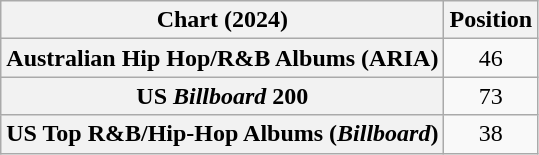<table class="wikitable sortable plainrowheaders" style="text-align:center">
<tr>
<th scope="col">Chart (2024)</th>
<th scope="col">Position</th>
</tr>
<tr>
<th scope="row">Australian Hip Hop/R&B Albums (ARIA)</th>
<td>46</td>
</tr>
<tr>
<th scope="row">US <em>Billboard</em> 200</th>
<td>73</td>
</tr>
<tr>
<th scope="row">US Top R&B/Hip-Hop Albums (<em>Billboard</em>)</th>
<td>38</td>
</tr>
</table>
